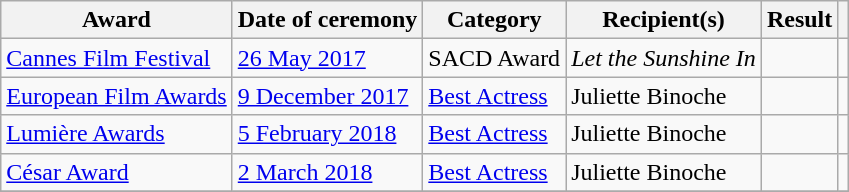<table class="wikitable plainrowheaders sortable">
<tr>
<th scope="col">Award</th>
<th scope="col">Date of ceremony</th>
<th scope="col">Category</th>
<th scope="col">Recipient(s)</th>
<th scope="col">Result</th>
<th scope="col" class="unsortable"></th>
</tr>
<tr>
<td><a href='#'>Cannes Film Festival</a></td>
<td><a href='#'>26 May 2017</a></td>
<td>SACD Award</td>
<td><em>Let the Sunshine In</em></td>
<td></td>
<td></td>
</tr>
<tr>
<td><a href='#'>European Film Awards</a></td>
<td><a href='#'>9 December 2017</a></td>
<td><a href='#'>Best Actress</a></td>
<td>Juliette Binoche</td>
<td></td>
<td></td>
</tr>
<tr>
<td><a href='#'>Lumière Awards</a></td>
<td><a href='#'>5 February 2018</a></td>
<td><a href='#'>Best Actress</a></td>
<td>Juliette Binoche</td>
<td></td>
<td></td>
</tr>
<tr>
<td><a href='#'>César Award</a></td>
<td><a href='#'>2 March 2018</a></td>
<td><a href='#'>Best Actress</a></td>
<td>Juliette Binoche</td>
<td></td>
<td></td>
</tr>
<tr>
</tr>
</table>
